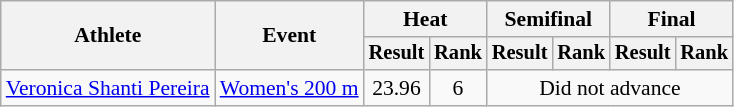<table class="wikitable" style="font-size:90%">
<tr>
<th rowspan="2">Athlete</th>
<th rowspan="2">Event</th>
<th colspan="2">Heat</th>
<th colspan="2">Semifinal</th>
<th colspan="2">Final</th>
</tr>
<tr style="font-size:95%">
<th>Result</th>
<th>Rank</th>
<th>Result</th>
<th>Rank</th>
<th>Result</th>
<th>Rank</th>
</tr>
<tr style="text-align:center">
<td style="text-align:left"><a href='#'>Veronica Shanti Pereira</a></td>
<td style="text-align:left"><a href='#'>Women's 200 m</a></td>
<td>23.96 <strong></strong></td>
<td>6</td>
<td colspan="4">Did not advance</td>
</tr>
</table>
